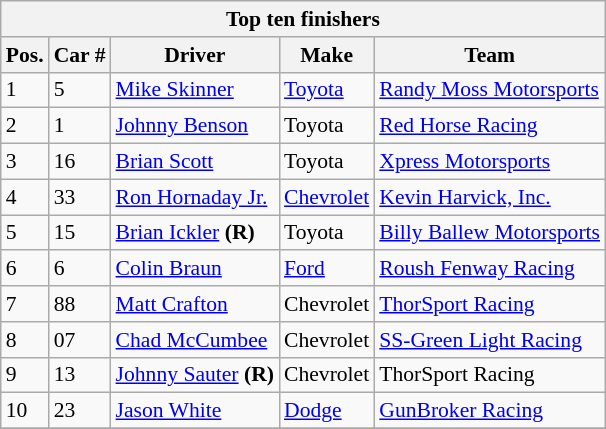<table class="wikitable" style="font-size: 90%">
<tr>
<th colspan=9>Top ten finishers</th>
</tr>
<tr>
<th>Pos.</th>
<th>Car #</th>
<th>Driver</th>
<th>Make</th>
<th>Team</th>
</tr>
<tr>
<td>1</td>
<td>5</td>
<td><a href='#'>Mike Skinner</a></td>
<td><a href='#'>Toyota</a></td>
<td><a href='#'>Randy Moss Motorsports</a></td>
</tr>
<tr>
<td>2</td>
<td>1</td>
<td><a href='#'>Johnny Benson</a></td>
<td>Toyota</td>
<td><a href='#'>Red Horse Racing</a></td>
</tr>
<tr>
<td>3</td>
<td>16</td>
<td><a href='#'>Brian Scott</a></td>
<td>Toyota</td>
<td><a href='#'>Xpress Motorsports</a></td>
</tr>
<tr>
<td>4</td>
<td>33</td>
<td><a href='#'>Ron Hornaday Jr.</a></td>
<td><a href='#'>Chevrolet</a></td>
<td><a href='#'>Kevin Harvick, Inc.</a></td>
</tr>
<tr>
<td>5</td>
<td>15</td>
<td><a href='#'>Brian Ickler</a> <strong>(R)</strong></td>
<td>Toyota</td>
<td><a href='#'>Billy Ballew Motorsports</a></td>
</tr>
<tr>
<td>6</td>
<td>6</td>
<td><a href='#'>Colin Braun</a></td>
<td><a href='#'>Ford</a></td>
<td><a href='#'>Roush Fenway Racing</a></td>
</tr>
<tr>
<td>7</td>
<td>88</td>
<td><a href='#'>Matt Crafton</a></td>
<td>Chevrolet</td>
<td><a href='#'>ThorSport Racing</a></td>
</tr>
<tr>
<td>8</td>
<td>07</td>
<td><a href='#'>Chad McCumbee</a></td>
<td>Chevrolet</td>
<td><a href='#'>SS-Green Light Racing</a></td>
</tr>
<tr>
<td>9</td>
<td>13</td>
<td><a href='#'>Johnny Sauter</a> <strong>(R)</strong></td>
<td>Chevrolet</td>
<td>ThorSport Racing</td>
</tr>
<tr>
<td>10</td>
<td>23</td>
<td><a href='#'>Jason White</a></td>
<td><a href='#'>Dodge</a></td>
<td><a href='#'>GunBroker Racing</a></td>
</tr>
<tr>
</tr>
</table>
